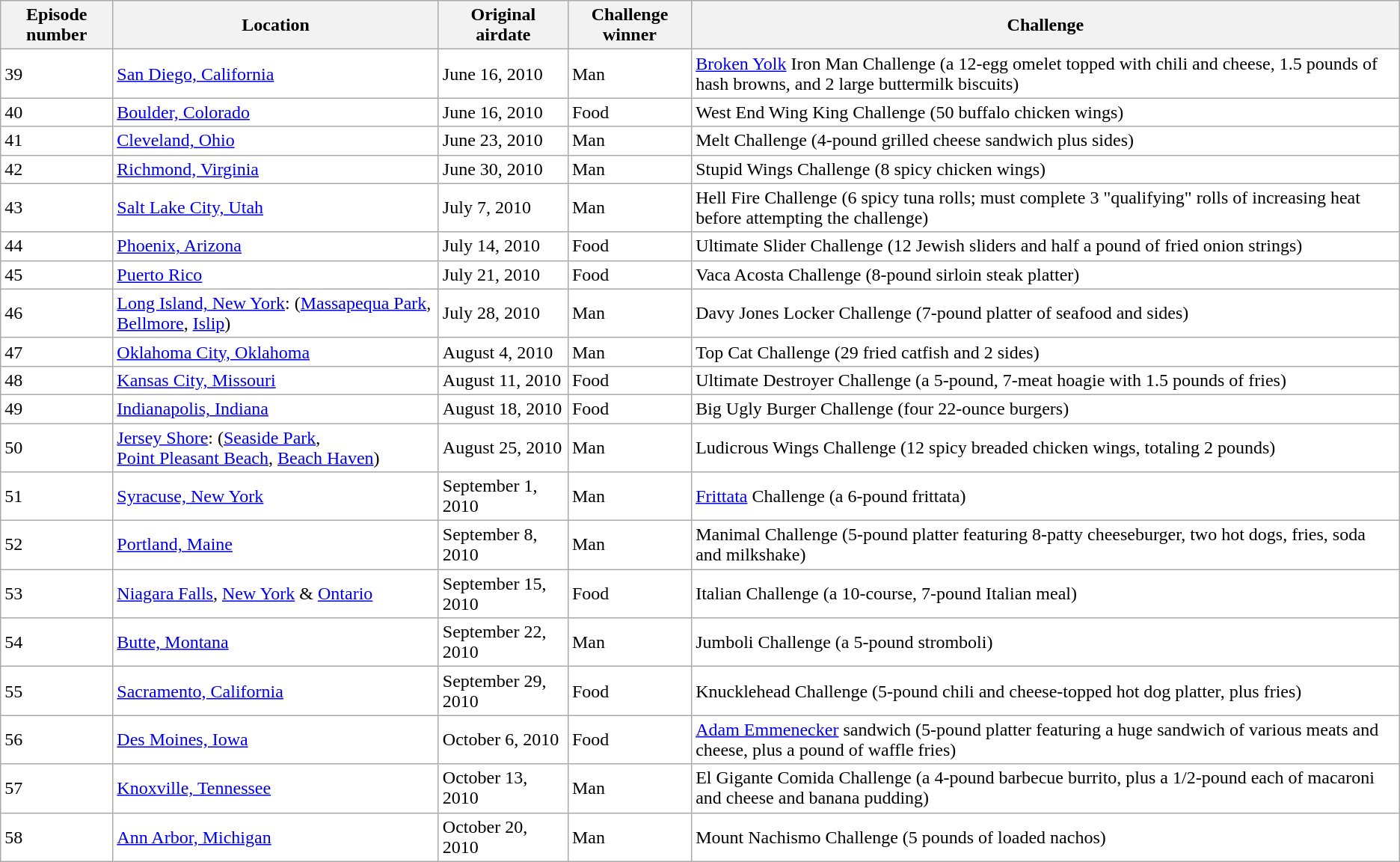<table class="wikitable sortable" border="2" style="background: White;">
<tr>
<th>Episode number</th>
<th>Location</th>
<th>Original airdate</th>
<th>Challenge winner</th>
<th>Challenge</th>
</tr>
<tr>
<td>39</td>
<td><a href='#'>San Diego, California</a></td>
<td>June 16, 2010</td>
<td>Man</td>
<td><a href='#'>Broken Yolk</a> Iron Man Challenge (a 12-egg omelet topped with chili and cheese, 1.5 pounds of hash browns, and 2 large buttermilk biscuits)</td>
</tr>
<tr>
<td>40</td>
<td><a href='#'>Boulder, Colorado</a></td>
<td>June 16, 2010</td>
<td>Food</td>
<td>West End Wing King Challenge (50 buffalo chicken wings)</td>
</tr>
<tr>
<td>41</td>
<td><a href='#'>Cleveland, Ohio</a></td>
<td>June 23, 2010</td>
<td>Man</td>
<td>Melt Challenge (4-pound grilled cheese sandwich plus sides)</td>
</tr>
<tr>
<td>42</td>
<td><a href='#'>Richmond, Virginia</a></td>
<td>June 30, 2010</td>
<td>Man</td>
<td>Stupid Wings Challenge (8 spicy chicken wings)</td>
</tr>
<tr>
<td>43</td>
<td><a href='#'>Salt Lake City, Utah</a></td>
<td>July 7, 2010</td>
<td>Man</td>
<td>Hell Fire Challenge (6 spicy tuna rolls; must complete 3 "qualifying" rolls of increasing heat before attempting the challenge)</td>
</tr>
<tr>
<td>44</td>
<td><a href='#'>Phoenix, Arizona</a></td>
<td>July 14, 2010</td>
<td>Food</td>
<td>Ultimate Slider Challenge (12 Jewish sliders and half a pound of fried onion strings)</td>
</tr>
<tr>
<td>45</td>
<td><a href='#'>Puerto Rico</a></td>
<td>July 21, 2010</td>
<td>Food</td>
<td>Vaca Acosta Challenge (8-pound sirloin steak platter)</td>
</tr>
<tr>
<td>46</td>
<td><a href='#'>Long Island, New York</a>: (<a href='#'>Massapequa Park</a>, <a href='#'>Bellmore</a>, <a href='#'>Islip</a>)</td>
<td>July 28, 2010</td>
<td>Man</td>
<td>Davy Jones Locker Challenge (7-pound platter of seafood and sides)</td>
</tr>
<tr>
<td>47</td>
<td><a href='#'>Oklahoma City, Oklahoma</a></td>
<td>August 4, 2010</td>
<td>Man</td>
<td>Top Cat Challenge (29 fried catfish and 2 sides)</td>
</tr>
<tr>
<td>48</td>
<td><a href='#'>Kansas City, Missouri</a></td>
<td>August 11, 2010</td>
<td>Food</td>
<td>Ultimate Destroyer Challenge (a 5-pound, 7-meat hoagie with 1.5 pounds of fries)</td>
</tr>
<tr>
<td>49</td>
<td><a href='#'>Indianapolis, Indiana</a></td>
<td>August 18, 2010</td>
<td>Food</td>
<td>Big Ugly Burger Challenge (four 22-ounce burgers)</td>
</tr>
<tr>
<td>50</td>
<td><a href='#'>Jersey Shore</a>: (<a href='#'>Seaside Park</a>,<br><a href='#'>Point Pleasant Beach</a>, <a href='#'>Beach Haven</a>)</td>
<td>August 25, 2010</td>
<td>Man</td>
<td>Ludicrous Wings Challenge (12 spicy breaded chicken wings, totaling 2 pounds)</td>
</tr>
<tr>
<td>51</td>
<td><a href='#'>Syracuse, New York</a></td>
<td>September 1, 2010</td>
<td>Man</td>
<td><a href='#'>Frittata</a> Challenge (a 6-pound frittata)</td>
</tr>
<tr>
<td>52</td>
<td><a href='#'>Portland, Maine</a></td>
<td>September 8, 2010</td>
<td>Man</td>
<td>Manimal Challenge (5-pound platter featuring 8-patty cheeseburger, two hot dogs, fries, soda and milkshake)</td>
</tr>
<tr>
<td>53</td>
<td><a href='#'>Niagara Falls</a>, <a href='#'>New York</a> & <a href='#'>Ontario</a></td>
<td>September 15, 2010</td>
<td>Food</td>
<td>Italian Challenge (a 10-course, 7-pound Italian meal)</td>
</tr>
<tr>
<td>54</td>
<td><a href='#'>Butte, Montana</a></td>
<td>September 22, 2010</td>
<td>Man</td>
<td>Jumboli Challenge (a 5-pound stromboli)</td>
</tr>
<tr>
<td>55</td>
<td><a href='#'>Sacramento, California</a></td>
<td>September 29, 2010</td>
<td>Food</td>
<td>Knucklehead Challenge (5-pound chili and cheese-topped hot dog platter, plus fries)</td>
</tr>
<tr>
<td>56</td>
<td><a href='#'>Des Moines, Iowa</a></td>
<td>October 6, 2010</td>
<td>Food</td>
<td><a href='#'>Adam Emmenecker</a> sandwich (5-pound platter featuring a huge sandwich of various meats and cheese, plus a pound of waffle fries)</td>
</tr>
<tr>
<td>57</td>
<td><a href='#'>Knoxville, Tennessee</a></td>
<td>October 13, 2010</td>
<td>Man</td>
<td>El Gigante Comida Challenge (a 4-pound barbecue burrito, plus a 1/2-pound each of macaroni and cheese and banana pudding)</td>
</tr>
<tr>
<td>58</td>
<td><a href='#'>Ann Arbor, Michigan</a></td>
<td>October 20, 2010</td>
<td>Man</td>
<td>Mount Nachismo Challenge (5 pounds of loaded nachos)</td>
</tr>
</table>
